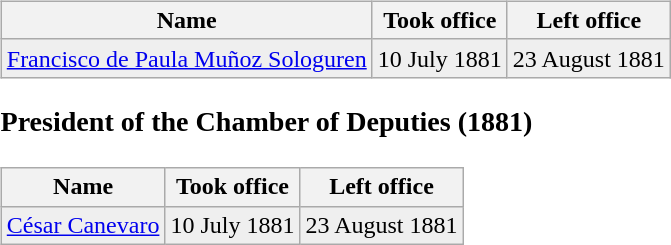<table width=100% style="cellpadding:0.5em;">
<tr>
<td><br><table class="wikitable">
<tr>
<th>Name</th>
<th>Took office</th>
<th>Left office</th>
</tr>
<tr bgcolor="efefef">
<td><a href='#'>Francisco de Paula Muñoz Sologuren</a></td>
<td>10 July 1881</td>
<td>23 August 1881</td>
</tr>
</table>
<h3>President of the Chamber of Deputies (1881)</h3><table class="wikitable">
<tr>
<th>Name</th>
<th>Took office</th>
<th>Left office</th>
</tr>
<tr bgcolor="efefef">
<td><a href='#'>César Canevaro</a></td>
<td>10 July 1881</td>
<td>23 August 1881</td>
</tr>
</table>
</td>
</tr>
</table>
